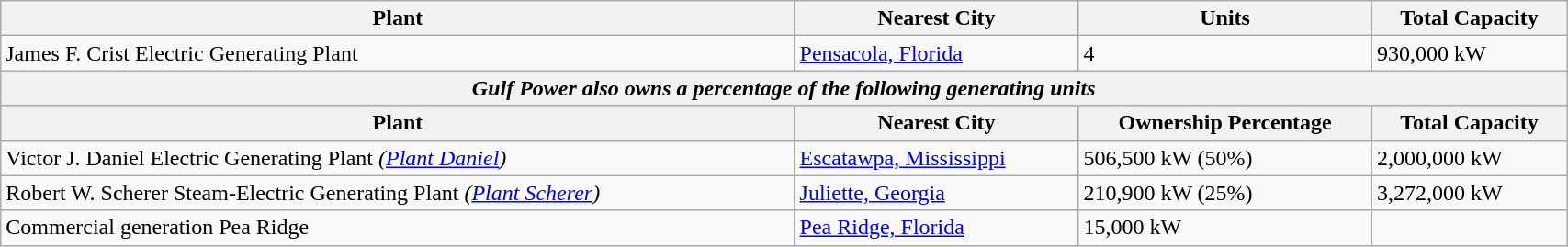<table class="wikitable" width="90%">
<tr>
<th>Plant</th>
<th>Nearest City</th>
<th>Units</th>
<th>Total Capacity</th>
</tr>
<tr>
<td>James F. Crist Electric Generating Plant</td>
<td><a href='#'>Pensacola, Florida</a></td>
<td>4</td>
<td>930,000 kW</td>
</tr>
<tr>
<th colspan="4"><em>Gulf Power also owns a percentage of the following generating units</em> </th>
</tr>
<tr>
<th>Plant</th>
<th>Nearest City</th>
<th>Ownership Percentage</th>
<th>Total Capacity</th>
</tr>
<tr>
<td>Victor J. Daniel Electric Generating Plant <em>(<a href='#'>Plant Daniel</a>)</em></td>
<td><a href='#'>Escatawpa, Mississippi</a></td>
<td>506,500 kW (50%)</td>
<td>2,000,000 kW</td>
</tr>
<tr>
<td>Robert W. Scherer Steam-Electric Generating Plant <em>(<a href='#'>Plant Scherer</a>)</em></td>
<td><a href='#'>Juliette, Georgia</a></td>
<td>210,900 kW (25%)</td>
<td>3,272,000 kW</td>
</tr>
<tr>
<td>Commercial generation Pea Ridge</td>
<td><a href='#'>Pea Ridge, Florida</a></td>
<td>15,000 kW</td>
<td></td>
</tr>
</table>
